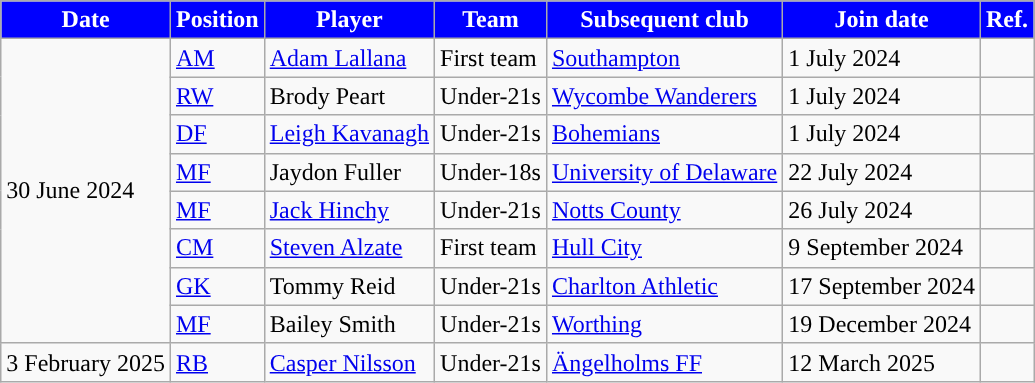<table class="wikitable plainrowheaders sortable">
<tr>
<th style="background:#0000ff; color:#ffffff;">Date</th>
<th style="background:#0000ff; color:#ffffff;">Position</th>
<th style="background:#0000ff; color:#ffffff;">Player</th>
<th style="background:#0000ff; color:#ffffff;">Team</th>
<th style="background:#0000ff; color:#ffffff;">Subsequent club</th>
<th style="background:#0000ff; color:#ffffff;">Join date</th>
<th style="background:#0000ff; color:#ffffff;">Ref.</th>
</tr>
<tr>
<td rowspan=8>30 June 2024</td>
<td><a href='#'>AM</a></td>
<td> <a href='#'>Adam Lallana</a></td>
<td>First team</td>
<td> <a href='#'>Southampton</a></td>
<td>1 July 2024</td>
<td></td>
</tr>
<tr>
<td><a href='#'>RW</a></td>
<td> Brody Peart</td>
<td>Under-21s</td>
<td> <a href='#'>Wycombe Wanderers</a></td>
<td>1 July 2024</td>
<td></td>
</tr>
<tr>
<td><a href='#'>DF</a></td>
<td> <a href='#'>Leigh Kavanagh</a></td>
<td>Under-21s</td>
<td> <a href='#'>Bohemians</a></td>
<td>1 July 2024</td>
<td></td>
</tr>
<tr>
<td><a href='#'>MF</a></td>
<td> Jaydon Fuller</td>
<td>Under-18s</td>
<td> <a href='#'>University of Delaware</a></td>
<td>22 July 2024</td>
<td></td>
</tr>
<tr>
<td><a href='#'>MF</a></td>
<td> <a href='#'>Jack Hinchy</a></td>
<td>Under-21s</td>
<td> <a href='#'>Notts County</a></td>
<td>26 July 2024</td>
<td></td>
</tr>
<tr>
<td><a href='#'>CM</a></td>
<td> <a href='#'>Steven Alzate</a></td>
<td>First team</td>
<td> <a href='#'>Hull City</a></td>
<td>9 September 2024</td>
<td></td>
</tr>
<tr>
<td><a href='#'>GK</a></td>
<td> Tommy Reid</td>
<td>Under-21s</td>
<td> <a href='#'>Charlton Athletic</a></td>
<td>17 September 2024</td>
<td></td>
</tr>
<tr>
<td><a href='#'>MF</a></td>
<td> Bailey Smith</td>
<td>Under-21s</td>
<td> <a href='#'>Worthing</a></td>
<td>19 December 2024</td>
<td></td>
</tr>
<tr>
<td>3 February 2025</td>
<td><a href='#'>RB</a></td>
<td> <a href='#'>Casper Nilsson</a></td>
<td>Under-21s</td>
<td> <a href='#'>Ängelholms FF</a></td>
<td>12 March 2025</td>
<td></td>
</tr>
</table>
